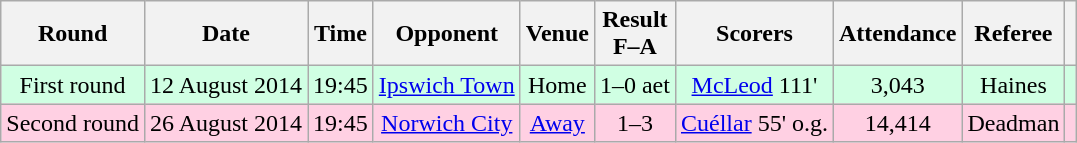<table class="wikitable sortable" style="text-align:center">
<tr>
<th>Round</th>
<th>Date</th>
<th>Time</th>
<th>Opponent</th>
<th>Venue</th>
<th>Result<br>F–A</th>
<th class="unsortable">Scorers</th>
<th>Attendance</th>
<th>Referee</th>
<th class="unsortable"></th>
</tr>
<tr bgcolor="#d0ffe3">
<td>First round</td>
<td>12 August 2014</td>
<td>19:45</td>
<td><a href='#'>Ipswich Town</a></td>
<td>Home</td>
<td>1–0 aet</td>
<td><a href='#'>McLeod</a> 111'</td>
<td>3,043</td>
<td>Haines</td>
<td></td>
</tr>
<tr bgcolor="#ffd0e3">
<td>Second round</td>
<td>26 August 2014</td>
<td>19:45</td>
<td><a href='#'>Norwich City</a></td>
<td><a href='#'>Away</a></td>
<td>1–3</td>
<td><a href='#'>Cuéllar</a> 55' o.g.</td>
<td>14,414</td>
<td>Deadman</td>
<td></td>
</tr>
</table>
